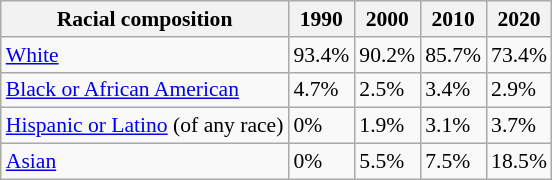<table class="wikitable sortable collapsible" style="font-size: 90%;">
<tr>
<th>Racial composition</th>
<th>1990</th>
<th>2000</th>
<th>2010</th>
<th>2020</th>
</tr>
<tr>
<td><a href='#'>White</a></td>
<td>93.4%</td>
<td>90.2%</td>
<td>85.7%</td>
<td>73.4%</td>
</tr>
<tr>
<td><a href='#'>Black or African American</a></td>
<td>4.7%</td>
<td>2.5%</td>
<td>3.4%</td>
<td>2.9%</td>
</tr>
<tr>
<td><a href='#'>Hispanic or Latino</a> (of any race)</td>
<td>0%</td>
<td>1.9%</td>
<td>3.1%</td>
<td>3.7%</td>
</tr>
<tr>
<td><a href='#'>Asian</a></td>
<td>0%</td>
<td>5.5%</td>
<td>7.5%</td>
<td>18.5%</td>
</tr>
</table>
